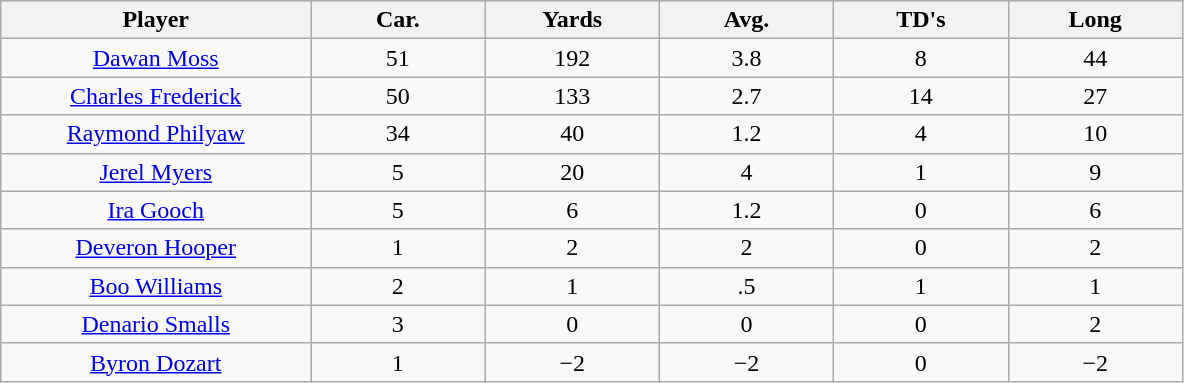<table class="wikitable sortable">
<tr>
<th bgcolor="#DDDDFF" width="16%">Player</th>
<th bgcolor="#DDDDFF" width="9%">Car.</th>
<th bgcolor="#DDDDFF" width="9%">Yards</th>
<th bgcolor="#DDDDFF" width="9%">Avg.</th>
<th bgcolor="#DDDDFF" width="9%">TD's</th>
<th bgcolor="#DDDDFF" width="9%">Long</th>
</tr>
<tr align="center">
<td><a href='#'>Dawan Moss</a></td>
<td>51</td>
<td>192</td>
<td>3.8</td>
<td>8</td>
<td>44</td>
</tr>
<tr align="center">
<td><a href='#'>Charles Frederick</a></td>
<td>50</td>
<td>133</td>
<td>2.7</td>
<td>14</td>
<td>27</td>
</tr>
<tr align="center">
<td><a href='#'>Raymond Philyaw</a></td>
<td>34</td>
<td>40</td>
<td>1.2</td>
<td>4</td>
<td>10</td>
</tr>
<tr align="center">
<td><a href='#'>Jerel Myers</a></td>
<td>5</td>
<td>20</td>
<td>4</td>
<td>1</td>
<td>9</td>
</tr>
<tr align="center">
<td><a href='#'>Ira Gooch</a></td>
<td>5</td>
<td>6</td>
<td>1.2</td>
<td>0</td>
<td>6</td>
</tr>
<tr align="center">
<td><a href='#'>Deveron Hooper</a></td>
<td>1</td>
<td>2</td>
<td>2</td>
<td>0</td>
<td>2</td>
</tr>
<tr align="center">
<td><a href='#'>Boo Williams</a></td>
<td>2</td>
<td>1</td>
<td>.5</td>
<td>1</td>
<td>1</td>
</tr>
<tr align="center">
<td><a href='#'>Denario Smalls</a></td>
<td>3</td>
<td>0</td>
<td>0</td>
<td>0</td>
<td>2</td>
</tr>
<tr align="center">
<td><a href='#'>Byron Dozart</a></td>
<td>1</td>
<td>−2</td>
<td>−2</td>
<td>0</td>
<td>−2</td>
</tr>
</table>
